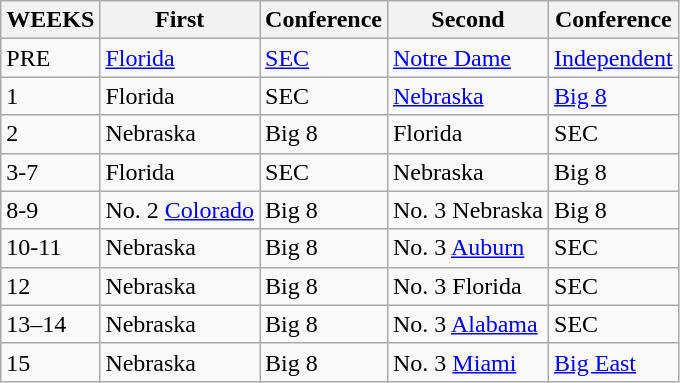<table class="wikitable">
<tr>
<th>WEEKS</th>
<th>First</th>
<th>Conference</th>
<th>Second</th>
<th>Conference</th>
</tr>
<tr>
<td>PRE</td>
<td><a href='#'>Florida</a></td>
<td><a href='#'>SEC</a></td>
<td><a href='#'>Notre Dame</a></td>
<td><a href='#'>Independent</a></td>
</tr>
<tr>
<td>1</td>
<td>Florida</td>
<td>SEC</td>
<td><a href='#'>Nebraska</a></td>
<td><a href='#'>Big 8</a></td>
</tr>
<tr>
<td>2</td>
<td>Nebraska</td>
<td>Big 8</td>
<td>Florida</td>
<td>SEC</td>
</tr>
<tr>
<td>3-7</td>
<td>Florida</td>
<td>SEC</td>
<td>Nebraska</td>
<td>Big 8</td>
</tr>
<tr>
<td>8-9</td>
<td>No. 2 <a href='#'>Colorado</a></td>
<td>Big 8</td>
<td>No. 3 Nebraska</td>
<td>Big 8</td>
</tr>
<tr>
<td>10-11</td>
<td>Nebraska</td>
<td>Big 8</td>
<td>No. 3 <a href='#'>Auburn</a></td>
<td>SEC</td>
</tr>
<tr>
<td>12</td>
<td>Nebraska</td>
<td>Big 8</td>
<td>No. 3 Florida</td>
<td>SEC</td>
</tr>
<tr>
<td>13–14</td>
<td>Nebraska</td>
<td>Big 8</td>
<td>No. 3 <a href='#'>Alabama</a></td>
<td>SEC</td>
</tr>
<tr>
<td>15</td>
<td>Nebraska</td>
<td>Big 8</td>
<td>No. 3 <a href='#'>Miami</a></td>
<td><a href='#'>Big East</a></td>
</tr>
</table>
